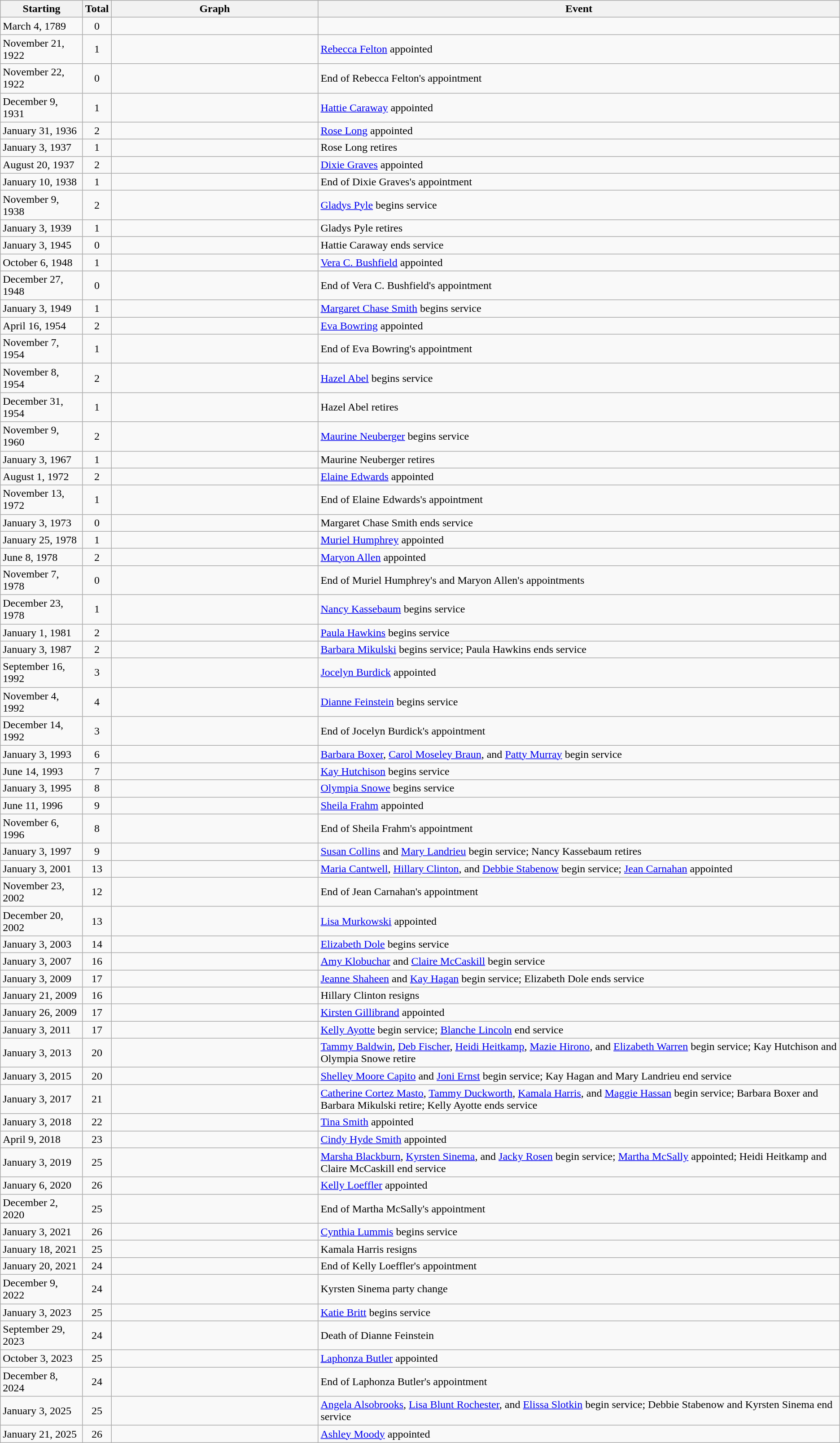<table class="wikitable sortable sticky-header-multi">
<tr>
<th scope="col" style="width: 115px;">Starting</th>
<th>Total</th>
<th scope="col" style="width: 300px;">Graph</th>
<th>Event</th>
</tr>
<tr>
<td>March 4, 1789</td>
<td style="text-align: center;">0</td>
<td> </td>
<td> </td>
</tr>
<tr>
<td>November 21, 1922</td>
<td style="text-align: center;">1</td>
<td></td>
<td> <a href='#'>Rebecca Felton</a> appointed</td>
</tr>
<tr>
<td>November 22, 1922</td>
<td style="text-align: center;">0</td>
<td> </td>
<td> End of Rebecca Felton's appointment</td>
</tr>
<tr>
<td>December 9, 1931</td>
<td style="text-align: center;">1</td>
<td></td>
<td> <a href='#'>Hattie Caraway</a> appointed</td>
</tr>
<tr>
<td>January 31, 1936</td>
<td style="text-align: center;">2</td>
<td></td>
<td> <a href='#'>Rose Long</a> appointed</td>
</tr>
<tr>
<td>January 3, 1937</td>
<td style="text-align: center;">1</td>
<td></td>
<td> Rose Long retires</td>
</tr>
<tr>
<td>August 20, 1937</td>
<td style="text-align: center;">2</td>
<td></td>
<td> <a href='#'>Dixie Graves</a> appointed</td>
</tr>
<tr>
<td>January 10, 1938</td>
<td style="text-align: center;">1</td>
<td></td>
<td> End of Dixie Graves's appointment</td>
</tr>
<tr>
<td>November 9, 1938</td>
<td style="text-align: center;">2</td>
<td></td>
<td> <a href='#'>Gladys Pyle</a> begins service</td>
</tr>
<tr>
<td>January 3, 1939</td>
<td style="text-align: center;">1</td>
<td></td>
<td> Gladys Pyle retires</td>
</tr>
<tr>
<td>January 3, 1945</td>
<td style="text-align: center;">0</td>
<td> </td>
<td> Hattie Caraway ends service</td>
</tr>
<tr>
<td>October 6, 1948</td>
<td style="text-align: center;">1</td>
<td></td>
<td> <a href='#'>Vera C. Bushfield</a> appointed</td>
</tr>
<tr>
<td>December 27, 1948</td>
<td style="text-align: center;">0</td>
<td> </td>
<td> End of Vera C. Bushfield's appointment</td>
</tr>
<tr>
<td>January 3, 1949</td>
<td style="text-align: center;">1</td>
<td></td>
<td> <a href='#'>Margaret Chase Smith</a> begins service</td>
</tr>
<tr>
<td>April 16, 1954</td>
<td style="text-align: center;">2</td>
<td></td>
<td> <a href='#'>Eva Bowring</a> appointed</td>
</tr>
<tr>
<td>November 7, 1954</td>
<td style="text-align: center;">1</td>
<td></td>
<td> End of Eva Bowring's appointment</td>
</tr>
<tr>
<td>November 8, 1954</td>
<td style="text-align: center;">2</td>
<td></td>
<td> <a href='#'>Hazel Abel</a> begins service</td>
</tr>
<tr>
<td>December 31, 1954</td>
<td style="text-align: center;">1</td>
<td></td>
<td> Hazel Abel retires</td>
</tr>
<tr>
<td>November 9, 1960</td>
<td style="text-align: center;">2</td>
<td></td>
<td> <a href='#'>Maurine Neuberger</a> begins service</td>
</tr>
<tr>
<td>January 3, 1967</td>
<td style="text-align: center;">1</td>
<td></td>
<td> Maurine Neuberger retires</td>
</tr>
<tr>
<td>August 1, 1972</td>
<td style="text-align: center;">2</td>
<td></td>
<td> <a href='#'>Elaine Edwards</a> appointed</td>
</tr>
<tr>
<td>November 13, 1972</td>
<td style="text-align: center;">1</td>
<td></td>
<td> End of Elaine Edwards's appointment</td>
</tr>
<tr>
<td>January 3, 1973</td>
<td style="text-align: center;">0</td>
<td> </td>
<td> Margaret Chase Smith ends service</td>
</tr>
<tr>
<td>January 25, 1978</td>
<td style="text-align: center;">1</td>
<td></td>
<td> <a href='#'>Muriel Humphrey</a> appointed</td>
</tr>
<tr>
<td>June 8, 1978</td>
<td style="text-align: center;">2</td>
<td></td>
<td> <a href='#'>Maryon Allen</a> appointed</td>
</tr>
<tr>
<td>November 7, 1978</td>
<td style="text-align: center;">0</td>
<td> </td>
<td> End of Muriel Humphrey's and Maryon Allen's appointments</td>
</tr>
<tr>
<td>December 23, 1978</td>
<td style="text-align: center;">1</td>
<td></td>
<td> <a href='#'>Nancy Kassebaum</a> begins service</td>
</tr>
<tr>
<td>January 1, 1981</td>
<td style="text-align: center;">2</td>
<td></td>
<td> <a href='#'>Paula Hawkins</a> begins service</td>
</tr>
<tr>
<td>January 3, 1987</td>
<td style="text-align: center;">2</td>
<td></td>
<td> <a href='#'>Barbara Mikulski</a> begins service; Paula Hawkins ends service</td>
</tr>
<tr>
<td>September 16, 1992</td>
<td style="text-align: center;">3</td>
<td></td>
<td> <a href='#'>Jocelyn Burdick</a> appointed</td>
</tr>
<tr>
<td>November 4, 1992</td>
<td style="text-align: center;">4</td>
<td></td>
<td> <a href='#'>Dianne Feinstein</a> begins service</td>
</tr>
<tr>
<td>December 14, 1992</td>
<td style="text-align: center;">3</td>
<td></td>
<td> End of Jocelyn Burdick's appointment</td>
</tr>
<tr>
<td>January 3, 1993</td>
<td style="text-align: center;">6</td>
<td></td>
<td> <a href='#'>Barbara Boxer</a>, <a href='#'>Carol Moseley Braun</a>, and <a href='#'>Patty Murray</a> begin service</td>
</tr>
<tr>
<td>June 14, 1993</td>
<td style="text-align: center;">7</td>
<td></td>
<td> <a href='#'>Kay Hutchison</a> begins service</td>
</tr>
<tr>
<td>January 3, 1995</td>
<td style="text-align: center;">8</td>
<td></td>
<td> <a href='#'>Olympia Snowe</a> begins service</td>
</tr>
<tr>
<td>June 11, 1996</td>
<td style="text-align: center;">9</td>
<td></td>
<td> <a href='#'>Sheila Frahm</a> appointed</td>
</tr>
<tr>
<td>November 6, 1996</td>
<td style="text-align: center;">8</td>
<td></td>
<td> End of Sheila Frahm's appointment</td>
</tr>
<tr>
<td>January 3, 1997</td>
<td style="text-align: center;">9</td>
<td></td>
<td> <a href='#'>Susan Collins</a> and <a href='#'>Mary Landrieu</a> begin service; Nancy Kassebaum retires</td>
</tr>
<tr>
<td>January 3, 2001</td>
<td style="text-align: center;">13</td>
<td></td>
<td> <a href='#'>Maria Cantwell</a>, <a href='#'>Hillary Clinton</a>, and <a href='#'>Debbie Stabenow</a> begin service; <a href='#'>Jean Carnahan</a> appointed</td>
</tr>
<tr>
<td>November 23, 2002</td>
<td style="text-align: center;">12</td>
<td></td>
<td> End of Jean Carnahan's appointment</td>
</tr>
<tr>
<td>December 20, 2002</td>
<td style="text-align: center;">13</td>
<td></td>
<td> <a href='#'>Lisa Murkowski</a> appointed</td>
</tr>
<tr>
<td>January 3, 2003</td>
<td style="text-align: center;">14</td>
<td></td>
<td> <a href='#'>Elizabeth Dole</a> begins service</td>
</tr>
<tr>
<td>January 3, 2007</td>
<td style="text-align: center;">16</td>
<td></td>
<td> <a href='#'>Amy Klobuchar</a> and <a href='#'>Claire McCaskill</a> begin service</td>
</tr>
<tr>
<td>January 3, 2009</td>
<td style="text-align: center;">17</td>
<td></td>
<td> <a href='#'>Jeanne Shaheen</a> and <a href='#'>Kay Hagan</a> begin service; Elizabeth Dole ends service</td>
</tr>
<tr>
<td>January 21, 2009</td>
<td style="text-align: center;">16</td>
<td></td>
<td> Hillary Clinton resigns</td>
</tr>
<tr>
<td>January 26, 2009</td>
<td style="text-align: center;">17</td>
<td></td>
<td> <a href='#'>Kirsten Gillibrand</a> appointed</td>
</tr>
<tr>
<td>January 3, 2011</td>
<td style="text-align: center;">17</td>
<td></td>
<td> <a href='#'>Kelly Ayotte</a> begin service; <a href='#'>Blanche Lincoln</a> end service</td>
</tr>
<tr>
<td>January 3, 2013</td>
<td style="text-align: center;">20</td>
<td></td>
<td> <a href='#'>Tammy Baldwin</a>, <a href='#'>Deb Fischer</a>, <a href='#'>Heidi Heitkamp</a>, <a href='#'>Mazie Hirono</a>, and <a href='#'>Elizabeth Warren</a> begin service; Kay Hutchison and Olympia Snowe retire</td>
</tr>
<tr>
<td>January 3, 2015</td>
<td style="text-align: center;">20</td>
<td></td>
<td> <a href='#'>Shelley Moore Capito</a> and <a href='#'>Joni Ernst</a> begin service; Kay Hagan and Mary Landrieu end service</td>
</tr>
<tr>
<td>January 3, 2017</td>
<td style="text-align: center;">21</td>
<td></td>
<td> <a href='#'>Catherine Cortez Masto</a>, <a href='#'>Tammy Duckworth</a>, <a href='#'>Kamala Harris</a>, and <a href='#'>Maggie Hassan</a> begin service; Barbara Boxer and Barbara Mikulski retire; Kelly Ayotte ends service</td>
</tr>
<tr>
<td>January 3, 2018</td>
<td style="text-align: center;">22</td>
<td></td>
<td> <a href='#'>Tina Smith</a> appointed</td>
</tr>
<tr>
<td>April 9, 2018</td>
<td style="text-align: center;">23</td>
<td></td>
<td> <a href='#'>Cindy Hyde Smith</a> appointed</td>
</tr>
<tr>
<td>January 3, 2019</td>
<td style="text-align: center;">25</td>
<td></td>
<td> <a href='#'>Marsha Blackburn</a>, <a href='#'>Kyrsten Sinema</a>, and <a href='#'>Jacky Rosen</a> begin service; <a href='#'>Martha McSally</a> appointed; Heidi Heitkamp and Claire McCaskill end service</td>
</tr>
<tr>
<td>January 6, 2020</td>
<td style="text-align: center;">26</td>
<td></td>
<td> <a href='#'>Kelly Loeffler</a> appointed</td>
</tr>
<tr>
<td>December 2, 2020</td>
<td style="text-align: center;">25</td>
<td></td>
<td> End of Martha McSally's appointment</td>
</tr>
<tr>
<td>January 3, 2021</td>
<td style="text-align: center;">26</td>
<td></td>
<td> <a href='#'>Cynthia Lummis</a> begins service</td>
</tr>
<tr>
<td>January 18, 2021</td>
<td style="text-align: center;">25</td>
<td></td>
<td> Kamala Harris resigns</td>
</tr>
<tr>
<td>January 20, 2021</td>
<td style="text-align: center;">24</td>
<td></td>
<td> End of Kelly Loeffler's appointment</td>
</tr>
<tr>
<td>December 9, 2022</td>
<td style="text-align: center;">24</td>
<td></td>
<td> Kyrsten Sinema party change</td>
</tr>
<tr>
<td>January 3, 2023</td>
<td style="text-align: center;">25</td>
<td></td>
<td> <a href='#'>Katie Britt</a> begins service</td>
</tr>
<tr>
<td>September 29, 2023</td>
<td style="text-align: center;">24</td>
<td></td>
<td> Death of Dianne Feinstein</td>
</tr>
<tr>
<td>October 3, 2023</td>
<td style="text-align: center;">25</td>
<td></td>
<td> <a href='#'>Laphonza Butler</a> appointed</td>
</tr>
<tr>
<td>December 8, 2024</td>
<td style="text-align: center;">24</td>
<td></td>
<td> End of Laphonza Butler's appointment</td>
</tr>
<tr>
<td>January 3, 2025</td>
<td style="text-align: center;">25</td>
<td></td>
<td> <a href='#'>Angela Alsobrooks</a>, <a href='#'>Lisa Blunt Rochester</a>, and <a href='#'>Elissa Slotkin</a> begin service; Debbie Stabenow and Kyrsten Sinema end service</td>
</tr>
<tr>
<td>January 21, 2025</td>
<td style="text-align: center;">26</td>
<td></td>
<td> <a href='#'>Ashley Moody</a> appointed</td>
</tr>
</table>
